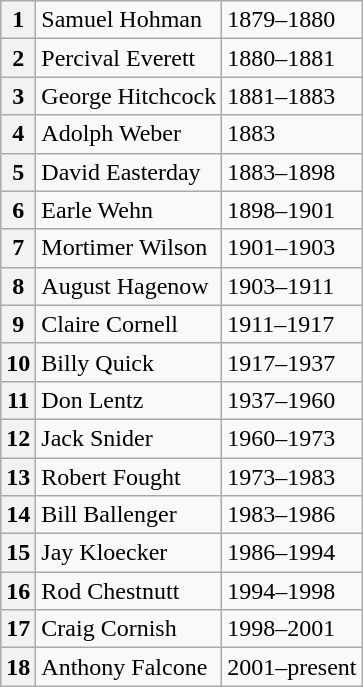<table class="wikitable collapsible collapsed">
<tr>
<th>1</th>
<td>Samuel Hohman</td>
<td>1879–1880</td>
</tr>
<tr>
<th>2</th>
<td>Percival Everett</td>
<td>1880–1881</td>
</tr>
<tr>
<th>3</th>
<td>George Hitchcock</td>
<td>1881–1883</td>
</tr>
<tr>
<th>4</th>
<td>Adolph Weber</td>
<td>1883</td>
</tr>
<tr>
<th>5</th>
<td>David Easterday</td>
<td>1883–1898</td>
</tr>
<tr>
<th>6</th>
<td>Earle Wehn</td>
<td>1898–1901</td>
</tr>
<tr>
<th>7</th>
<td>Mortimer Wilson</td>
<td>1901–1903</td>
</tr>
<tr>
<th>8</th>
<td>August Hagenow</td>
<td>1903–1911</td>
</tr>
<tr>
<th>9</th>
<td>Claire Cornell</td>
<td>1911–1917</td>
</tr>
<tr>
<th>10</th>
<td>Billy Quick</td>
<td>1917–1937</td>
</tr>
<tr>
<th>11</th>
<td>Don Lentz</td>
<td>1937–1960</td>
</tr>
<tr>
<th>12</th>
<td>Jack Snider</td>
<td>1960–1973</td>
</tr>
<tr>
<th>13</th>
<td>Robert Fought</td>
<td>1973–1983</td>
</tr>
<tr>
<th>14</th>
<td>Bill Ballenger</td>
<td>1983–1986</td>
</tr>
<tr>
<th>15</th>
<td>Jay Kloecker</td>
<td>1986–1994</td>
</tr>
<tr>
<th>16</th>
<td>Rod Chestnutt</td>
<td>1994–1998</td>
</tr>
<tr>
<th>17</th>
<td>Craig Cornish</td>
<td>1998–2001</td>
</tr>
<tr>
<th>18</th>
<td>Anthony Falcone</td>
<td>2001–present</td>
</tr>
</table>
